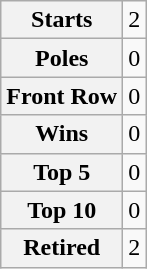<table class="wikitable" style="text-align:center">
<tr>
<th>Starts</th>
<td>2</td>
</tr>
<tr>
<th>Poles</th>
<td>0</td>
</tr>
<tr>
<th>Front Row</th>
<td>0</td>
</tr>
<tr>
<th>Wins</th>
<td>0</td>
</tr>
<tr>
<th>Top 5</th>
<td>0</td>
</tr>
<tr>
<th>Top 10</th>
<td>0</td>
</tr>
<tr>
<th>Retired</th>
<td>2</td>
</tr>
</table>
